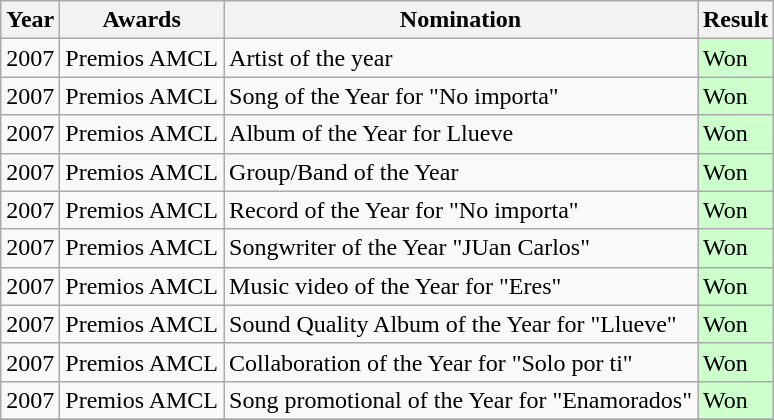<table class="wikitable">
<tr>
<th>Year</th>
<th>Awards</th>
<th>Nomination</th>
<th>Result</th>
</tr>
<tr>
<td>2007</td>
<td>Premios AMCL</td>
<td>Artist of the year</td>
<td bgcolor="#CCFFCC">Won</td>
</tr>
<tr>
<td>2007</td>
<td>Premios AMCL</td>
<td>Song of the Year for "No importa"</td>
<td bgcolor="#CCFFCC">Won</td>
</tr>
<tr>
<td>2007</td>
<td>Premios AMCL</td>
<td>Album of the Year for Llueve</td>
<td bgcolor="#CCFFCC">Won</td>
</tr>
<tr>
<td>2007</td>
<td>Premios AMCL</td>
<td>Group/Band of the Year</td>
<td bgcolor="#CCFFCC">Won</td>
</tr>
<tr>
<td>2007</td>
<td>Premios AMCL</td>
<td>Record of the Year for "No importa"</td>
<td bgcolor="#CCFFCC">Won</td>
</tr>
<tr>
<td>2007</td>
<td>Premios AMCL</td>
<td>Songwriter of the Year "JUan Carlos"</td>
<td bgcolor="#CCFFCC">Won</td>
</tr>
<tr>
<td>2007</td>
<td>Premios AMCL</td>
<td>Music video of the Year for "Eres"</td>
<td bgcolor="#CCFFCC">Won</td>
</tr>
<tr>
<td>2007</td>
<td>Premios AMCL</td>
<td>Sound Quality Album of the Year for "Llueve"</td>
<td bgcolor="#CCFFCC">Won</td>
</tr>
<tr>
<td>2007</td>
<td>Premios AMCL</td>
<td>Collaboration of the Year for "Solo por ti"</td>
<td bgcolor="#CCFFCC">Won</td>
</tr>
<tr>
<td>2007</td>
<td>Premios AMCL</td>
<td>Song promotional of the Year for "Enamorados"</td>
<td bgcolor="#CCFFCC">Won</td>
</tr>
<tr>
</tr>
</table>
